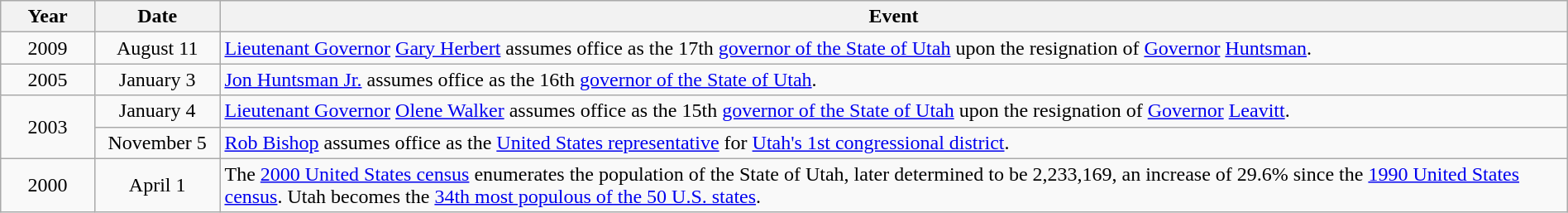<table class="wikitable" style="width:100%;">
<tr>
<th style="width:6%">Year</th>
<th style="width:8%">Date</th>
<th style="width:86%">Event</th>
</tr>
<tr>
<td align=center rowspan=1>2009</td>
<td align=center>August 11</td>
<td><a href='#'>Lieutenant Governor</a> <a href='#'>Gary Herbert</a> assumes office as the 17th <a href='#'>governor of the State of Utah</a> upon the resignation of <a href='#'>Governor</a> <a href='#'>Huntsman</a>.</td>
</tr>
<tr>
<td align=center rowspan=1>2005</td>
<td align=center>January 3</td>
<td><a href='#'>Jon Huntsman Jr.</a> assumes office as the 16th <a href='#'>governor of the State of Utah</a>.</td>
</tr>
<tr>
<td align=center rowspan=2>2003</td>
<td align=center>January 4</td>
<td><a href='#'>Lieutenant Governor</a> <a href='#'>Olene Walker</a> assumes office as the 15th <a href='#'>governor of the State of Utah</a> upon the resignation of <a href='#'>Governor</a> <a href='#'>Leavitt</a>.</td>
</tr>
<tr>
<td align=center>November 5</td>
<td><a href='#'>Rob Bishop</a> assumes office as the <a href='#'>United States representative</a> for <a href='#'>Utah's 1st congressional district</a>.</td>
</tr>
<tr>
<td align=center rowspan=1>2000</td>
<td align=center>April 1</td>
<td>The <a href='#'>2000 United States census</a> enumerates the population of the State of Utah, later determined to be 2,233,169, an increase of 29.6% since the <a href='#'>1990 United States census</a>. Utah becomes the <a href='#'>34th most populous of the 50 U.S. states</a>.</td>
</tr>
</table>
